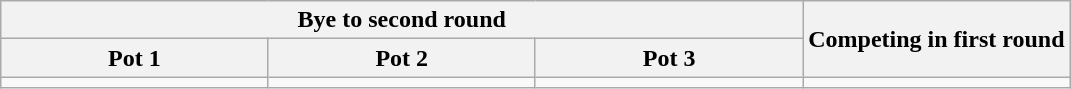<table class="wikitable">
<tr>
<th colspan="3">Bye to second round</th>
<th rowspan="2">Competing in first round</th>
</tr>
<tr>
<th style="width:25%">Pot 1</th>
<th style="width:25%">Pot 2</th>
<th style="width:25%">Pot 3</th>
</tr>
<tr style="vertical-align:top">
<td></td>
<td></td>
<td></td>
<td></td>
</tr>
</table>
